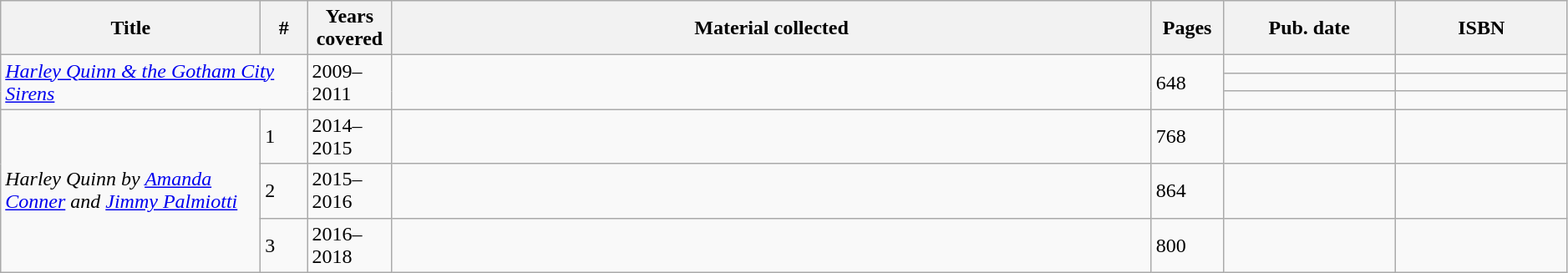<table class="wikitable sortable" width=99%>
<tr>
<th width="200px">Title</th>
<th class="unsortable" width="30px">#</th>
<th width="60px">Years covered</th>
<th class="unsortable">Material collected</th>
<th width="50px">Pages</th>
<th width="130px">Pub. date</th>
<th class="unsortable" width="130px">ISBN</th>
</tr>
<tr>
<td colspan="2" rowspan="3"><em><a href='#'>Harley Quinn & the Gotham City Sirens</a></em></td>
<td rowspan="3">2009–2011</td>
<td rowspan="3"></td>
<td rowspan="3">648</td>
<td></td>
<td></td>
</tr>
<tr>
<td></td>
<td> </td>
</tr>
<tr>
<td></td>
<td> </td>
</tr>
<tr>
<td rowspan="3"><em>Harley Quinn by <a href='#'>Amanda Conner</a> and <a href='#'>Jimmy Palmiotti</a></em></td>
<td>1</td>
<td>2014–2015</td>
<td></td>
<td>768</td>
<td></td>
<td></td>
</tr>
<tr>
<td>2</td>
<td>2015–2016</td>
<td></td>
<td>864</td>
<td></td>
<td></td>
</tr>
<tr>
<td>3</td>
<td>2016–2018</td>
<td></td>
<td>800</td>
<td></td>
<td></td>
</tr>
</table>
